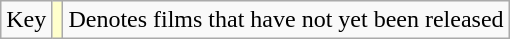<table class="wikitable">
<tr>
<td>Key</td>
<td style="background:#FFFFCC;"></td>
<td>Denotes films that have not yet been released</td>
</tr>
</table>
